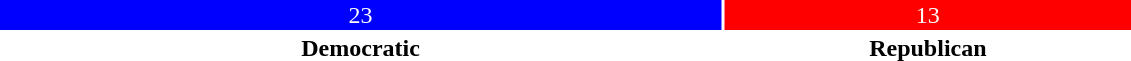<table style="width:60%; text-align:center;">
<tr style="color:white;">
<td style="background:blue; width:63.9%;">23</td>
<td style="background:red; width:36.1%;">13</td>
</tr>
<tr>
<td><span><strong>Democratic</strong></span></td>
<td><span><strong>Republican</strong></span></td>
</tr>
</table>
